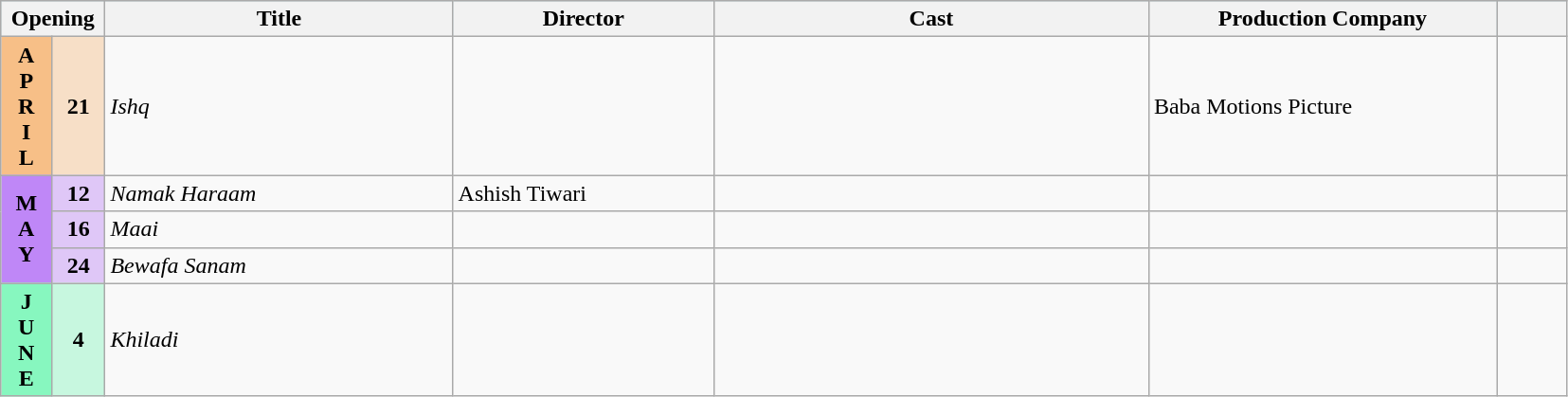<table class="wikitable sortable">
<tr style="background:#b0e0e6; text-align:center;">
<th colspan="2" style="width:6%;"><strong>Opening</strong></th>
<th style="width:20%;"><strong>Title</strong></th>
<th style="width:15%;"><strong>Director</strong></th>
<th style="width:25%;"><strong>Cast</strong></th>
<th style="width:20%;">Production Company</th>
<th style="width:4%;"><strong></strong></th>
</tr>
<tr>
<th rowspan="1" style="text-align:center; background:#f7bf87; text color:#000;">A<br>P<br>R<br>I<br>L</th>
<td rowspan="1" style="text-align:center; background:#f7dfc7"><strong>21</strong></td>
<td><em>Ishq</em></td>
<td></td>
<td></td>
<td>Baba Motions Picture</td>
<td></td>
</tr>
<tr>
<th rowspan="3" style="text-align:center; background:#bf87f7; text color:#000;">M<br>A<br>Y</th>
<td style="text-align:center; background:#dfc7f7"><strong>12</strong></td>
<td><em>Namak Haraam</em></td>
<td>Ashish Tiwari</td>
<td></td>
<td></td>
<td></td>
</tr>
<tr>
<td style="text-align:center; background:#dfc7f7"><strong>16</strong></td>
<td><em>Maai</em></td>
<td></td>
<td></td>
<td></td>
<td></td>
</tr>
<tr>
<td style="text-align:center; background:#dfc7f7"><strong>24</strong></td>
<td><em>Bewafa Sanam</em></td>
<td></td>
<td></td>
<td></td>
<td></td>
</tr>
<tr>
<th rowspan="1" style="text-align:center; background:#87f7bf; text color:#000;">J<br>U<br>N<br>E</th>
<td rowspan="1" style="text-align:center; background:#c7f7df""><strong>4</strong></td>
<td><em>Khiladi</em></td>
<td></td>
<td></td>
<td></td>
<td></td>
</tr>
</table>
